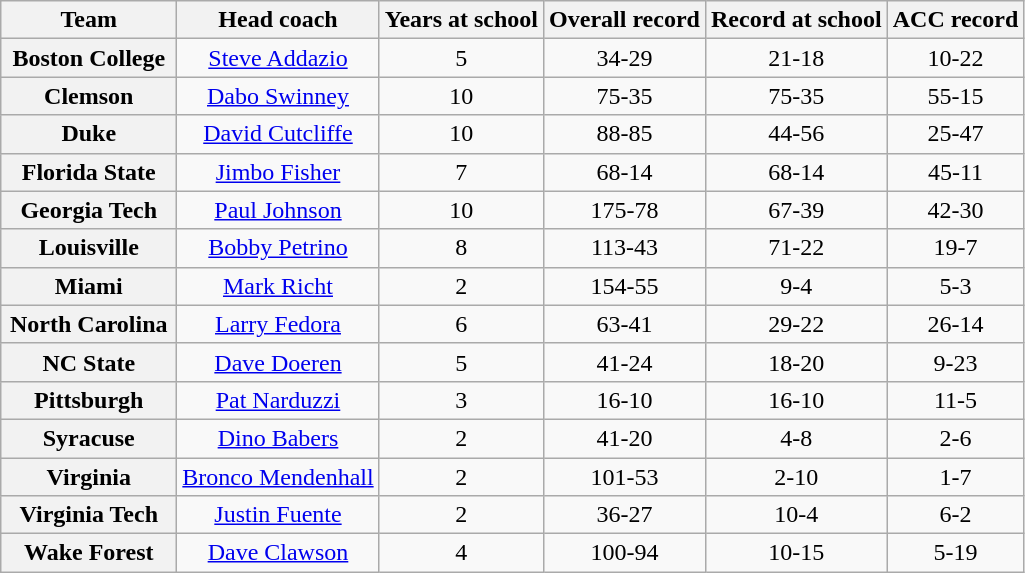<table class="wikitable sortable" style="text-align: center;">
<tr>
<th width="110">Team</th>
<th>Head coach</th>
<th>Years at school</th>
<th>Overall record</th>
<th>Record at school</th>
<th>ACC record</th>
</tr>
<tr>
<th style=>Boston College</th>
<td><a href='#'>Steve Addazio</a></td>
<td>5</td>
<td>34-29</td>
<td>21-18</td>
<td>10-22</td>
</tr>
<tr>
<th style=>Clemson</th>
<td><a href='#'>Dabo Swinney</a></td>
<td>10</td>
<td>75-35</td>
<td>75-35</td>
<td>55-15</td>
</tr>
<tr>
<th style=>Duke</th>
<td><a href='#'>David Cutcliffe</a></td>
<td>10</td>
<td>88-85</td>
<td>44-56</td>
<td>25-47</td>
</tr>
<tr>
<th style=>Florida State</th>
<td><a href='#'>Jimbo Fisher</a></td>
<td>7</td>
<td>68-14</td>
<td>68-14</td>
<td>45-11</td>
</tr>
<tr>
<th style=>Georgia Tech</th>
<td><a href='#'>Paul Johnson</a></td>
<td>10</td>
<td>175-78</td>
<td>67-39</td>
<td>42-30</td>
</tr>
<tr>
<th style=>Louisville</th>
<td><a href='#'>Bobby Petrino</a></td>
<td>8</td>
<td>113-43</td>
<td>71-22</td>
<td>19-7</td>
</tr>
<tr>
<th style=>Miami</th>
<td><a href='#'>Mark Richt</a></td>
<td>2</td>
<td>154-55</td>
<td>9-4</td>
<td>5-3</td>
</tr>
<tr>
<th style=>North Carolina</th>
<td><a href='#'>Larry Fedora</a></td>
<td>6</td>
<td>63-41</td>
<td>29-22</td>
<td>26-14</td>
</tr>
<tr>
<th style=>NC State</th>
<td><a href='#'>Dave Doeren</a></td>
<td>5</td>
<td>41-24</td>
<td>18-20</td>
<td>9-23</td>
</tr>
<tr>
<th style=>Pittsburgh</th>
<td><a href='#'>Pat Narduzzi</a></td>
<td>3</td>
<td>16-10</td>
<td>16-10</td>
<td>11-5</td>
</tr>
<tr>
<th style=>Syracuse</th>
<td><a href='#'>Dino Babers</a></td>
<td>2</td>
<td>41-20</td>
<td>4-8</td>
<td>2-6</td>
</tr>
<tr>
<th style=>Virginia</th>
<td><a href='#'>Bronco Mendenhall</a></td>
<td>2</td>
<td>101-53</td>
<td>2-10</td>
<td>1-7</td>
</tr>
<tr>
<th style=>Virginia Tech</th>
<td><a href='#'>Justin Fuente</a></td>
<td>2</td>
<td>36-27</td>
<td>10-4</td>
<td>6-2</td>
</tr>
<tr>
<th style=>Wake Forest</th>
<td><a href='#'>Dave Clawson</a></td>
<td>4</td>
<td>100-94</td>
<td>10-15</td>
<td>5-19</td>
</tr>
</table>
